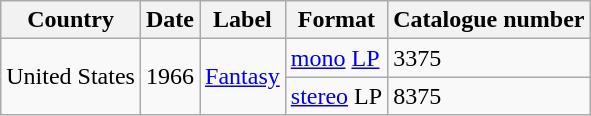<table class="wikitable">
<tr>
<th>Country</th>
<th>Date</th>
<th>Label</th>
<th>Format</th>
<th>Catalogue number</th>
</tr>
<tr>
<td rowspan=2>United States</td>
<td rowspan=2>1966</td>
<td rowspan=2><a href='#'>Fantasy</a></td>
<td><a href='#'>mono</a> <a href='#'>LP</a></td>
<td>3375</td>
</tr>
<tr>
<td><a href='#'>stereo</a> LP</td>
<td>8375</td>
</tr>
</table>
